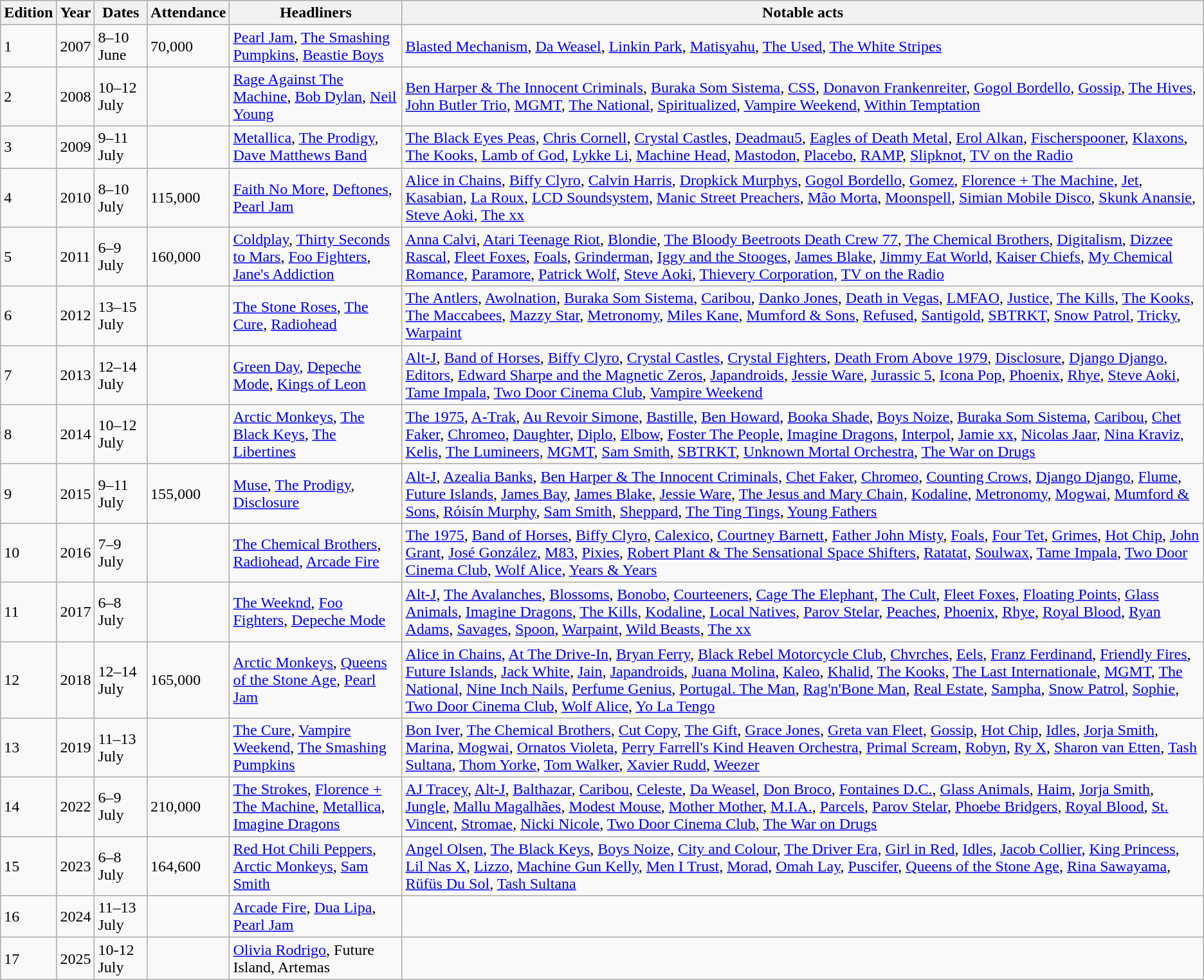<table class="wikitable sortable">
<tr>
<th>Edition</th>
<th>Year</th>
<th>Dates</th>
<th>Attendance</th>
<th class="unsortable">Headliners</th>
<th>Notable acts</th>
</tr>
<tr>
<td>1</td>
<td>2007</td>
<td>8–10 June</td>
<td>70,000</td>
<td><a href='#'>Pearl Jam</a>, <a href='#'>The Smashing Pumpkins</a>, <a href='#'>Beastie Boys</a></td>
<td><a href='#'>Blasted Mechanism</a>, <a href='#'>Da Weasel</a>, <a href='#'>Linkin Park</a>, <a href='#'>Matisyahu</a>, <a href='#'>The Used</a>, <a href='#'>The White Stripes</a></td>
</tr>
<tr>
<td>2</td>
<td>2008</td>
<td>10–12 July</td>
<td></td>
<td><a href='#'>Rage Against The Machine</a>, <a href='#'>Bob Dylan</a>, <a href='#'>Neil Young</a></td>
<td><a href='#'>Ben Harper & The Innocent Criminals</a>, <a href='#'>Buraka Som Sistema</a>, <a href='#'>CSS</a>, <a href='#'>Donavon Frankenreiter</a>, <a href='#'>Gogol Bordello</a>, <a href='#'>Gossip</a>, <a href='#'>The Hives</a>, <a href='#'>John Butler Trio</a>, <a href='#'>MGMT</a>, <a href='#'>The National</a>, <a href='#'>Spiritualized</a>, <a href='#'>Vampire Weekend</a>, <a href='#'>Within Temptation</a></td>
</tr>
<tr>
<td>3</td>
<td>2009</td>
<td>9–11 July</td>
<td></td>
<td><a href='#'>Metallica</a>, <a href='#'>The Prodigy</a>, <a href='#'>Dave Matthews Band</a></td>
<td><a href='#'>The Black Eyes Peas</a>, <a href='#'>Chris Cornell</a>, <a href='#'>Crystal Castles</a>, <a href='#'>Deadmau5</a>, <a href='#'>Eagles of Death Metal</a>, <a href='#'>Erol Alkan</a>, <a href='#'>Fischerspooner</a>, <a href='#'>Klaxons</a>, <a href='#'>The Kooks</a>, <a href='#'>Lamb of God</a>, <a href='#'>Lykke Li</a>, <a href='#'>Machine Head</a>, <a href='#'>Mastodon</a>, <a href='#'>Placebo</a>, <a href='#'>RAMP</a>, <a href='#'>Slipknot</a>, <a href='#'>TV on the Radio</a></td>
</tr>
<tr>
<td>4</td>
<td>2010</td>
<td>8–10 July</td>
<td>115,000</td>
<td><a href='#'>Faith No More</a>, <a href='#'>Deftones</a>, <a href='#'>Pearl Jam</a></td>
<td><a href='#'>Alice in Chains</a>, <a href='#'>Biffy Clyro</a>, <a href='#'>Calvin Harris</a>, <a href='#'>Dropkick Murphys</a>, <a href='#'>Gogol Bordello</a>, <a href='#'>Gomez</a>, <a href='#'>Florence + The Machine</a>, <a href='#'>Jet</a>, <a href='#'>Kasabian</a>, <a href='#'>La Roux</a>, <a href='#'>LCD Soundsystem</a>, <a href='#'>Manic Street Preachers</a>, <a href='#'>Mão Morta</a>, <a href='#'>Moonspell</a>, <a href='#'>Simian Mobile Disco</a>, <a href='#'>Skunk Anansie</a>, <a href='#'>Steve Aoki</a>, <a href='#'>The xx</a></td>
</tr>
<tr>
<td>5</td>
<td>2011</td>
<td>6–9 July</td>
<td>160,000</td>
<td><a href='#'>Coldplay</a>, <a href='#'>Thirty Seconds to Mars</a>, <a href='#'>Foo Fighters</a>, <a href='#'>Jane's Addiction</a></td>
<td><a href='#'>Anna Calvi</a>, <a href='#'>Atari Teenage Riot</a>, <a href='#'>Blondie</a>, <a href='#'>The Bloody Beetroots Death Crew 77</a>, <a href='#'>The Chemical Brothers</a>, <a href='#'>Digitalism</a>, <a href='#'>Dizzee Rascal</a>, <a href='#'>Fleet Foxes</a>, <a href='#'>Foals</a>, <a href='#'>Grinderman</a>, <a href='#'>Iggy and the Stooges</a>, <a href='#'>James Blake</a>, <a href='#'>Jimmy Eat World</a>, <a href='#'>Kaiser Chiefs</a>, <a href='#'>My Chemical Romance</a>, <a href='#'>Paramore</a>, <a href='#'>Patrick Wolf</a>, <a href='#'>Steve Aoki</a>, <a href='#'>Thievery Corporation</a>, <a href='#'>TV on the Radio</a></td>
</tr>
<tr>
<td>6</td>
<td>2012</td>
<td>13–15 July</td>
<td></td>
<td><a href='#'>The Stone Roses</a>, <a href='#'>The Cure</a>, <a href='#'>Radiohead</a></td>
<td><a href='#'>The Antlers</a>, <a href='#'>Awolnation</a>, <a href='#'>Buraka Som Sistema</a>, <a href='#'>Caribou</a>, <a href='#'>Danko Jones</a>, <a href='#'>Death in Vegas</a>, <a href='#'>LMFAO</a>, <a href='#'>Justice</a>, <a href='#'>The Kills</a>, <a href='#'>The Kooks</a>, <a href='#'>The Maccabees</a>, <a href='#'>Mazzy Star</a>, <a href='#'>Metronomy</a>, <a href='#'>Miles Kane</a>, <a href='#'>Mumford & Sons</a>, <a href='#'>Refused</a>, <a href='#'>Santigold</a>, <a href='#'>SBTRKT</a>, <a href='#'>Snow Patrol</a>, <a href='#'>Tricky</a>, <a href='#'>Warpaint</a></td>
</tr>
<tr>
<td>7</td>
<td>2013</td>
<td>12–14 July</td>
<td></td>
<td><a href='#'>Green Day</a>, <a href='#'>Depeche Mode</a>, <a href='#'>Kings of Leon</a></td>
<td><a href='#'>Alt-J</a>, <a href='#'>Band of Horses</a>, <a href='#'>Biffy Clyro</a>, <a href='#'>Crystal Castles</a>, <a href='#'>Crystal Fighters</a>, <a href='#'>Death From Above 1979</a>, <a href='#'>Disclosure</a>, <a href='#'>Django Django</a>, <a href='#'>Editors</a>, <a href='#'>Edward Sharpe and the Magnetic Zeros</a>, <a href='#'>Japandroids</a>, <a href='#'>Jessie Ware</a>, <a href='#'>Jurassic 5</a>, <a href='#'>Icona Pop</a>, <a href='#'>Phoenix</a>, <a href='#'>Rhye</a>, <a href='#'>Steve Aoki</a>, <a href='#'>Tame Impala</a>, <a href='#'>Two Door Cinema Club</a>, <a href='#'>Vampire Weekend</a></td>
</tr>
<tr>
<td>8</td>
<td>2014</td>
<td>10–12 July</td>
<td></td>
<td><a href='#'>Arctic Monkeys</a>, <a href='#'>The Black Keys</a>, <a href='#'>The Libertines</a></td>
<td><a href='#'>The 1975</a>, <a href='#'>A-Trak</a>, <a href='#'>Au Revoir Simone</a>, <a href='#'>Bastille</a>, <a href='#'>Ben Howard</a>, <a href='#'>Booka Shade</a>, <a href='#'>Boys Noize</a>, <a href='#'>Buraka Som Sistema</a>, <a href='#'>Caribou</a>, <a href='#'>Chet Faker</a>, <a href='#'>Chromeo</a>, <a href='#'>Daughter</a>, <a href='#'>Diplo</a>, <a href='#'>Elbow</a>, <a href='#'>Foster The People</a>, <a href='#'>Imagine Dragons</a>, <a href='#'>Interpol</a>, <a href='#'>Jamie xx</a>, <a href='#'>Nicolas Jaar</a>, <a href='#'>Nina Kraviz</a>, <a href='#'>Kelis</a>, <a href='#'>The Lumineers</a>, <a href='#'>MGMT</a>, <a href='#'>Sam Smith</a>, <a href='#'>SBTRKT</a>, <a href='#'>Unknown Mortal Orchestra</a>, <a href='#'>The War on Drugs</a></td>
</tr>
<tr>
<td>9</td>
<td>2015</td>
<td>9–11 July</td>
<td>155,000</td>
<td><a href='#'>Muse</a>, <a href='#'>The Prodigy</a>, <a href='#'>Disclosure</a></td>
<td><a href='#'>Alt-J</a>, <a href='#'>Azealia Banks</a>, <a href='#'>Ben Harper & The Innocent Criminals</a>, <a href='#'>Chet Faker</a>, <a href='#'>Chromeo</a>, <a href='#'>Counting Crows</a>, <a href='#'>Django Django</a>, <a href='#'>Flume</a>, <a href='#'>Future Islands</a>, <a href='#'>James Bay</a>, <a href='#'>James Blake</a>, <a href='#'>Jessie Ware</a>, <a href='#'>The Jesus and Mary Chain</a>, <a href='#'>Kodaline</a>, <a href='#'>Metronomy</a>, <a href='#'>Mogwai</a>, <a href='#'>Mumford & Sons</a>, <a href='#'>Róisín Murphy</a>, <a href='#'>Sam Smith</a>, <a href='#'>Sheppard</a>, <a href='#'>The Ting Tings</a>, <a href='#'>Young Fathers</a></td>
</tr>
<tr>
<td>10</td>
<td>2016</td>
<td>7–9 July</td>
<td></td>
<td><a href='#'>The Chemical Brothers</a>, <a href='#'>Radiohead</a>, <a href='#'>Arcade Fire</a></td>
<td><a href='#'>The 1975</a>, <a href='#'>Band of Horses</a>, <a href='#'>Biffy Clyro</a>, <a href='#'>Calexico</a>, <a href='#'>Courtney Barnett</a>, <a href='#'>Father John Misty</a>, <a href='#'>Foals</a>, <a href='#'>Four Tet</a>, <a href='#'>Grimes</a>, <a href='#'>Hot Chip</a>, <a href='#'>John Grant</a>, <a href='#'>José González</a>, <a href='#'>M83</a>, <a href='#'>Pixies</a>, <a href='#'>Robert Plant & The Sensational Space Shifters</a>, <a href='#'>Ratatat</a>, <a href='#'>Soulwax</a>, <a href='#'>Tame Impala</a>, <a href='#'>Two Door Cinema Club</a>, <a href='#'>Wolf Alice</a>, <a href='#'>Years & Years</a></td>
</tr>
<tr>
<td>11</td>
<td>2017</td>
<td>6–8 July</td>
<td></td>
<td><a href='#'>The Weeknd</a>, <a href='#'>Foo Fighters</a>, <a href='#'>Depeche Mode</a></td>
<td><a href='#'>Alt-J</a>, <a href='#'>The Avalanches</a>, <a href='#'>Blossoms</a>, <a href='#'>Bonobo</a>, <a href='#'>Courteeners</a>, <a href='#'>Cage The Elephant</a>, <a href='#'>The Cult</a>, <a href='#'>Fleet Foxes</a>, <a href='#'>Floating Points</a>, <a href='#'>Glass Animals</a>, <a href='#'>Imagine Dragons</a>, <a href='#'>The Kills</a>, <a href='#'>Kodaline</a>, <a href='#'>Local Natives</a>, <a href='#'>Parov Stelar</a>, <a href='#'>Peaches</a>, <a href='#'>Phoenix</a>, <a href='#'>Rhye</a>, <a href='#'>Royal Blood</a>, <a href='#'>Ryan Adams</a>, <a href='#'>Savages</a>, <a href='#'>Spoon</a>, <a href='#'>Warpaint</a>, <a href='#'>Wild Beasts</a>, <a href='#'>The xx</a></td>
</tr>
<tr>
<td>12</td>
<td>2018</td>
<td>12–14 July</td>
<td>165,000</td>
<td><a href='#'>Arctic Monkeys</a>, <a href='#'>Queens of the Stone Age</a>, <a href='#'>Pearl Jam</a></td>
<td><a href='#'>Alice in Chains</a>, <a href='#'>At The Drive-In</a>, <a href='#'>Bryan Ferry</a>, <a href='#'>Black Rebel Motorcycle Club</a>, <a href='#'>Chvrches</a>, <a href='#'>Eels</a>, <a href='#'>Franz Ferdinand</a>, <a href='#'>Friendly Fires</a>, <a href='#'>Future Islands</a>, <a href='#'>Jack White</a>, <a href='#'>Jain</a>, <a href='#'>Japandroids</a>, <a href='#'>Juana Molina</a>, <a href='#'>Kaleo</a>, <a href='#'>Khalid</a>, <a href='#'>The Kooks</a>, <a href='#'>The Last Internationale</a>, <a href='#'>MGMT</a>, <a href='#'>The National</a>, <a href='#'>Nine Inch Nails</a>, <a href='#'>Perfume Genius</a>, <a href='#'>Portugal. The Man</a>, <a href='#'>Rag'n'Bone Man</a>, <a href='#'>Real Estate</a>, <a href='#'>Sampha</a>, <a href='#'>Snow Patrol</a>, <a href='#'>Sophie</a>, <a href='#'>Two Door Cinema Club</a>, <a href='#'>Wolf Alice</a>, <a href='#'>Yo La Tengo</a></td>
</tr>
<tr>
<td>13</td>
<td>2019</td>
<td>11–13 July</td>
<td></td>
<td><a href='#'>The Cure</a>, <a href='#'>Vampire Weekend</a>, <a href='#'>The Smashing Pumpkins</a></td>
<td><a href='#'>Bon Iver</a>, <a href='#'>The Chemical Brothers</a>, <a href='#'>Cut Copy</a>, <a href='#'>The Gift</a>, <a href='#'>Grace Jones</a>, <a href='#'>Greta van Fleet</a>, <a href='#'>Gossip</a>, <a href='#'>Hot Chip</a>, <a href='#'>Idles</a>, <a href='#'>Jorja Smith</a>, <a href='#'>Marina</a>, <a href='#'>Mogwai</a>, <a href='#'>Ornatos Violeta</a>, <a href='#'>Perry Farrell's Kind Heaven Orchestra</a>, <a href='#'>Primal Scream</a>, <a href='#'>Robyn</a>, <a href='#'>Ry X</a>, <a href='#'>Sharon van Etten</a>, <a href='#'>Tash Sultana</a>, <a href='#'>Thom Yorke</a>, <a href='#'>Tom Walker</a>, <a href='#'>Xavier Rudd</a>, <a href='#'>Weezer</a></td>
</tr>
<tr>
<td>14</td>
<td>2022</td>
<td>6–9 July</td>
<td>210,000</td>
<td><a href='#'>The Strokes</a>, <a href='#'>Florence + The Machine</a>, <a href='#'>Metallica</a>, <a href='#'>Imagine Dragons</a></td>
<td><a href='#'>AJ Tracey</a>, <a href='#'>Alt-J</a>, <a href='#'>Balthazar</a>, <a href='#'>Caribou</a>, <a href='#'>Celeste</a>, <a href='#'>Da Weasel</a>, <a href='#'>Don Broco</a>, <a href='#'>Fontaines D.C.</a>, <a href='#'>Glass Animals</a>, <a href='#'>Haim</a>, <a href='#'>Jorja Smith</a>, <a href='#'>Jungle</a>, <a href='#'>Mallu Magalhães</a>, <a href='#'>Modest Mouse</a>, <a href='#'>Mother Mother</a>, <a href='#'>M.I.A.</a>, <a href='#'>Parcels</a>, <a href='#'>Parov Stelar</a>, <a href='#'>Phoebe Bridgers</a>, <a href='#'>Royal Blood</a>, <a href='#'>St. Vincent</a>, <a href='#'>Stromae</a>, <a href='#'>Nicki Nicole</a>, <a href='#'>Two Door Cinema Club</a>, <a href='#'>The War on Drugs</a></td>
</tr>
<tr>
<td>15</td>
<td>2023</td>
<td>6–8 July</td>
<td>164,600</td>
<td><a href='#'>Red Hot Chili Peppers</a>, <a href='#'>Arctic Monkeys</a>, <a href='#'>Sam Smith</a></td>
<td><a href='#'>Angel Olsen</a>, <a href='#'>The Black Keys</a>, <a href='#'>Boys Noize</a>, <a href='#'>City and Colour</a>, <a href='#'>The Driver Era</a>, <a href='#'>Girl in Red</a>, <a href='#'>Idles</a>, <a href='#'>Jacob Collier</a>, <a href='#'>King Princess</a>, <a href='#'>Lil Nas X</a>, <a href='#'>Lizzo</a>, <a href='#'>Machine Gun Kelly</a>, <a href='#'>Men I Trust</a>, <a href='#'>Morad</a>, <a href='#'>Omah Lay</a>, <a href='#'>Puscifer</a>, <a href='#'>Queens of the Stone Age</a>, <a href='#'>Rina Sawayama</a>, <a href='#'>Rüfüs Du Sol</a>, <a href='#'>Tash Sultana</a></td>
</tr>
<tr>
<td>16</td>
<td>2024</td>
<td>11–13 July</td>
<td></td>
<td><a href='#'>Arcade Fire</a>, <a href='#'>Dua Lipa</a>, <a href='#'>Pearl Jam</a></td>
<td></td>
</tr>
<tr>
<td>17</td>
<td>2025</td>
<td>10-12 July</td>
<td></td>
<td><a href='#'>Olivia Rodrigo</a>, Future Island, Artemas</td>
<td></td>
</tr>
</table>
